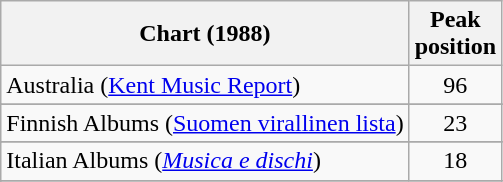<table class="wikitable sortable">
<tr>
<th>Chart (1988)</th>
<th>Peak<br>position</th>
</tr>
<tr>
<td>Australia (<a href='#'>Kent Music Report</a>)</td>
<td style="text-align:center;">96</td>
</tr>
<tr>
</tr>
<tr>
</tr>
<tr>
<td>Finnish Albums (<a href='#'>Suomen virallinen lista</a>)</td>
<td align="center">23</td>
</tr>
<tr>
</tr>
<tr>
<td>Italian Albums (<em><a href='#'>Musica e dischi</a></em>)</td>
<td align="center">18</td>
</tr>
<tr>
</tr>
<tr>
</tr>
</table>
